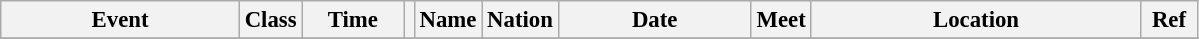<table class="wikitable" style="font-size: 95%;">
<tr>
<th style="width:10em">Event</th>
<th>Class</th>
<th style="width:4em">Time</th>
<th class="unsortable"></th>
<th>Name</th>
<th>Nation</th>
<th style="width:8em">Date</th>
<th>Meet</th>
<th style="width:14em">Location</th>
<th style="width:2em">Ref</th>
</tr>
<tr>
</tr>
</table>
